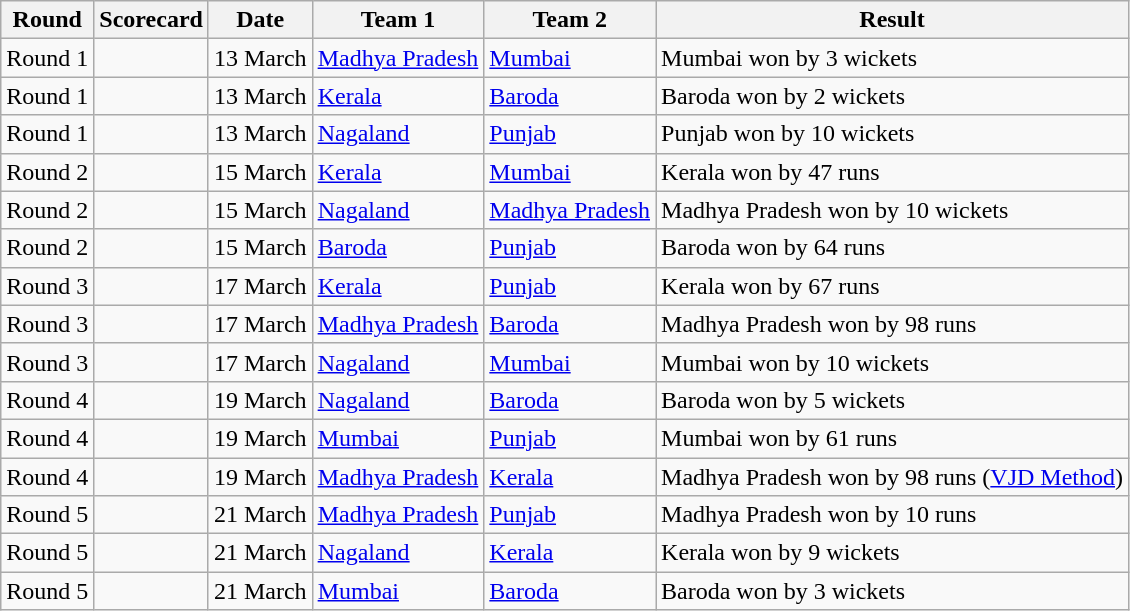<table class="wikitable collapsible sortable collapsed">
<tr>
<th>Round</th>
<th>Scorecard</th>
<th>Date</th>
<th>Team 1</th>
<th>Team 2</th>
<th>Result</th>
</tr>
<tr>
<td>Round 1</td>
<td></td>
<td>13 March</td>
<td><a href='#'>Madhya Pradesh</a></td>
<td><a href='#'>Mumbai</a></td>
<td>Mumbai won by 3 wickets</td>
</tr>
<tr>
<td>Round 1</td>
<td></td>
<td>13 March</td>
<td><a href='#'>Kerala</a></td>
<td><a href='#'>Baroda</a></td>
<td>Baroda won by 2 wickets</td>
</tr>
<tr>
<td>Round 1</td>
<td></td>
<td>13 March</td>
<td><a href='#'>Nagaland</a></td>
<td><a href='#'>Punjab</a></td>
<td>Punjab won by 10 wickets</td>
</tr>
<tr>
<td>Round 2</td>
<td></td>
<td>15 March</td>
<td><a href='#'>Kerala</a></td>
<td><a href='#'>Mumbai</a></td>
<td>Kerala won by 47 runs</td>
</tr>
<tr>
<td>Round 2</td>
<td></td>
<td>15 March</td>
<td><a href='#'>Nagaland</a></td>
<td><a href='#'>Madhya Pradesh</a></td>
<td>Madhya Pradesh won by 10 wickets</td>
</tr>
<tr>
<td>Round 2</td>
<td></td>
<td>15 March</td>
<td><a href='#'>Baroda</a></td>
<td><a href='#'>Punjab</a></td>
<td>Baroda won by 64 runs</td>
</tr>
<tr>
<td>Round 3</td>
<td></td>
<td>17 March</td>
<td><a href='#'>Kerala</a></td>
<td><a href='#'>Punjab</a></td>
<td>Kerala won by 67 runs</td>
</tr>
<tr>
<td>Round 3</td>
<td></td>
<td>17 March</td>
<td><a href='#'>Madhya Pradesh</a></td>
<td><a href='#'>Baroda</a></td>
<td>Madhya Pradesh won by 98 runs</td>
</tr>
<tr>
<td>Round 3</td>
<td></td>
<td>17 March</td>
<td><a href='#'>Nagaland</a></td>
<td><a href='#'>Mumbai</a></td>
<td>Mumbai won by 10 wickets</td>
</tr>
<tr>
<td>Round 4</td>
<td></td>
<td>19 March</td>
<td><a href='#'>Nagaland</a></td>
<td><a href='#'>Baroda</a></td>
<td>Baroda won by 5 wickets</td>
</tr>
<tr>
<td>Round 4</td>
<td></td>
<td>19 March</td>
<td><a href='#'>Mumbai</a></td>
<td><a href='#'>Punjab</a></td>
<td>Mumbai won by 61 runs</td>
</tr>
<tr>
<td>Round 4</td>
<td></td>
<td>19 March</td>
<td><a href='#'>Madhya Pradesh</a></td>
<td><a href='#'>Kerala</a></td>
<td>Madhya Pradesh won by 98 runs (<a href='#'>VJD Method</a>)</td>
</tr>
<tr>
<td>Round 5</td>
<td></td>
<td>21 March</td>
<td><a href='#'>Madhya Pradesh</a></td>
<td><a href='#'>Punjab</a></td>
<td>Madhya Pradesh won by 10 runs</td>
</tr>
<tr>
<td>Round 5</td>
<td></td>
<td>21 March</td>
<td><a href='#'>Nagaland</a></td>
<td><a href='#'>Kerala</a></td>
<td>Kerala won by 9 wickets</td>
</tr>
<tr>
<td>Round 5</td>
<td></td>
<td>21 March</td>
<td><a href='#'>Mumbai</a></td>
<td><a href='#'>Baroda</a></td>
<td>Baroda won by 3 wickets</td>
</tr>
</table>
